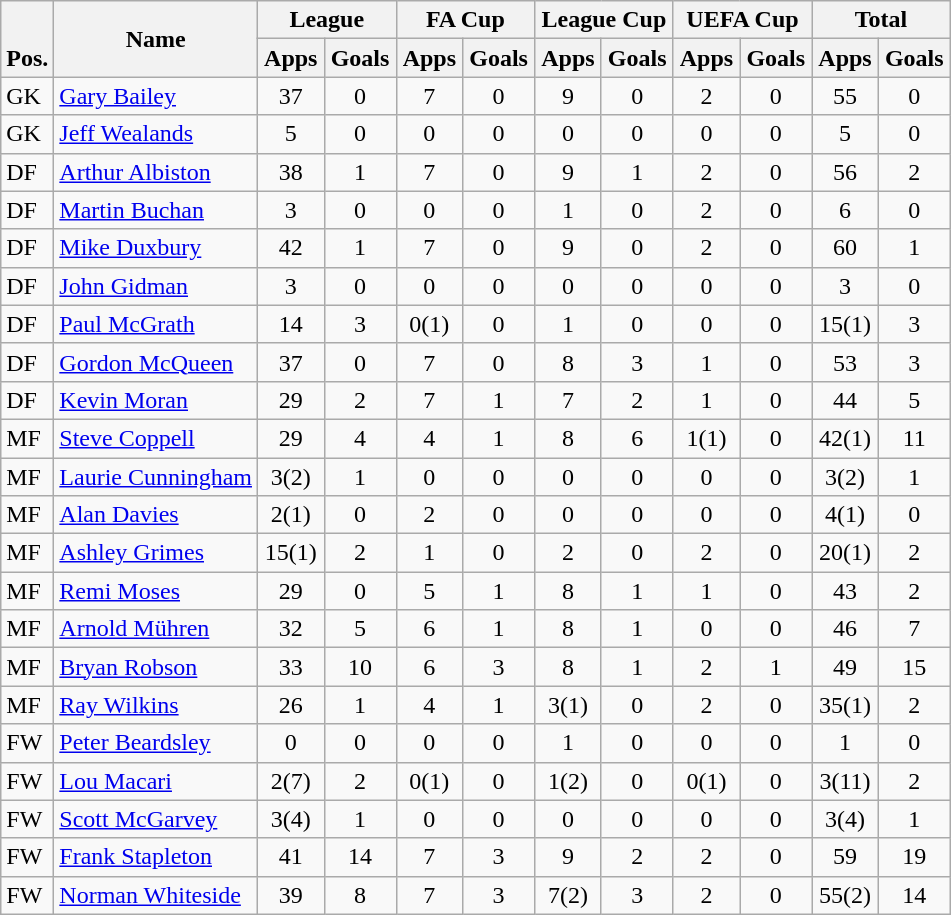<table class="wikitable" style="text-align:center">
<tr>
<th rowspan="2" valign="bottom">Pos.</th>
<th rowspan="2">Name</th>
<th colspan="2" width="85">League</th>
<th colspan="2" width="85">FA Cup</th>
<th colspan="2" width="85">League Cup</th>
<th colspan="2" width="85">UEFA Cup</th>
<th colspan="2" width="85">Total</th>
</tr>
<tr>
<th>Apps</th>
<th>Goals</th>
<th>Apps</th>
<th>Goals</th>
<th>Apps</th>
<th>Goals</th>
<th>Apps</th>
<th>Goals</th>
<th>Apps</th>
<th>Goals</th>
</tr>
<tr>
<td align="left">GK</td>
<td align="left"> <a href='#'>Gary Bailey</a></td>
<td>37</td>
<td>0</td>
<td>7</td>
<td>0</td>
<td>9</td>
<td>0</td>
<td>2</td>
<td>0</td>
<td>55</td>
<td>0</td>
</tr>
<tr>
<td align="left">GK</td>
<td align="left"> <a href='#'>Jeff Wealands</a></td>
<td>5</td>
<td>0</td>
<td>0</td>
<td>0</td>
<td>0</td>
<td>0</td>
<td>0</td>
<td>0</td>
<td>5</td>
<td>0</td>
</tr>
<tr>
<td align="left">DF</td>
<td align="left"> <a href='#'>Arthur Albiston</a></td>
<td>38</td>
<td>1</td>
<td>7</td>
<td>0</td>
<td>9</td>
<td>1</td>
<td>2</td>
<td>0</td>
<td>56</td>
<td>2</td>
</tr>
<tr>
<td align="left">DF</td>
<td align="left"> <a href='#'>Martin Buchan</a></td>
<td>3</td>
<td>0</td>
<td>0</td>
<td>0</td>
<td>1</td>
<td>0</td>
<td>2</td>
<td>0</td>
<td>6</td>
<td>0</td>
</tr>
<tr>
<td align="left">DF</td>
<td align="left"> <a href='#'>Mike Duxbury</a></td>
<td>42</td>
<td>1</td>
<td>7</td>
<td>0</td>
<td>9</td>
<td>0</td>
<td>2</td>
<td>0</td>
<td>60</td>
<td>1</td>
</tr>
<tr>
<td align="left">DF</td>
<td align="left"> <a href='#'>John Gidman</a></td>
<td>3</td>
<td>0</td>
<td>0</td>
<td>0</td>
<td>0</td>
<td>0</td>
<td>0</td>
<td>0</td>
<td>3</td>
<td>0</td>
</tr>
<tr>
<td align="left">DF</td>
<td align="left"> <a href='#'>Paul McGrath</a></td>
<td>14</td>
<td>3</td>
<td>0(1)</td>
<td>0</td>
<td>1</td>
<td>0</td>
<td>0</td>
<td>0</td>
<td>15(1)</td>
<td>3</td>
</tr>
<tr>
<td align="left">DF</td>
<td align="left"> <a href='#'>Gordon McQueen</a></td>
<td>37</td>
<td>0</td>
<td>7</td>
<td>0</td>
<td>8</td>
<td>3</td>
<td>1</td>
<td>0</td>
<td>53</td>
<td>3</td>
</tr>
<tr>
<td align="left">DF</td>
<td align="left"> <a href='#'>Kevin Moran</a></td>
<td>29</td>
<td>2</td>
<td>7</td>
<td>1</td>
<td>7</td>
<td>2</td>
<td>1</td>
<td>0</td>
<td>44</td>
<td>5</td>
</tr>
<tr>
<td align="left">MF</td>
<td align="left"> <a href='#'>Steve Coppell</a></td>
<td>29</td>
<td>4</td>
<td>4</td>
<td>1</td>
<td>8</td>
<td>6</td>
<td>1(1)</td>
<td>0</td>
<td>42(1)</td>
<td>11</td>
</tr>
<tr>
<td align="left">MF</td>
<td align="left"> <a href='#'>Laurie Cunningham</a></td>
<td>3(2)</td>
<td>1</td>
<td>0</td>
<td>0</td>
<td>0</td>
<td>0</td>
<td>0</td>
<td>0</td>
<td>3(2)</td>
<td>1</td>
</tr>
<tr>
<td align="left">MF</td>
<td align="left"> <a href='#'>Alan Davies</a></td>
<td>2(1)</td>
<td>0</td>
<td>2</td>
<td>0</td>
<td>0</td>
<td>0</td>
<td>0</td>
<td>0</td>
<td>4(1)</td>
<td>0</td>
</tr>
<tr>
<td align="left">MF</td>
<td align="left"> <a href='#'>Ashley Grimes</a></td>
<td>15(1)</td>
<td>2</td>
<td>1</td>
<td>0</td>
<td>2</td>
<td>0</td>
<td>2</td>
<td>0</td>
<td>20(1)</td>
<td>2</td>
</tr>
<tr>
<td align="left">MF</td>
<td align="left"> <a href='#'>Remi Moses</a></td>
<td>29</td>
<td>0</td>
<td>5</td>
<td>1</td>
<td>8</td>
<td>1</td>
<td>1</td>
<td>0</td>
<td>43</td>
<td>2</td>
</tr>
<tr>
<td align="left">MF</td>
<td align="left"> <a href='#'>Arnold Mühren</a></td>
<td>32</td>
<td>5</td>
<td>6</td>
<td>1</td>
<td>8</td>
<td>1</td>
<td>0</td>
<td>0</td>
<td>46</td>
<td>7</td>
</tr>
<tr>
<td align="left">MF</td>
<td align="left"> <a href='#'>Bryan Robson</a></td>
<td>33</td>
<td>10</td>
<td>6</td>
<td>3</td>
<td>8</td>
<td>1</td>
<td>2</td>
<td>1</td>
<td>49</td>
<td>15</td>
</tr>
<tr>
<td align="left">MF</td>
<td align="left"> <a href='#'>Ray Wilkins</a></td>
<td>26</td>
<td>1</td>
<td>4</td>
<td>1</td>
<td>3(1)</td>
<td>0</td>
<td>2</td>
<td>0</td>
<td>35(1)</td>
<td>2</td>
</tr>
<tr>
<td align="left">FW</td>
<td align="left"> <a href='#'>Peter Beardsley</a></td>
<td>0</td>
<td>0</td>
<td>0</td>
<td>0</td>
<td>1</td>
<td>0</td>
<td>0</td>
<td>0</td>
<td>1</td>
<td>0</td>
</tr>
<tr>
<td align="left">FW</td>
<td align="left"> <a href='#'>Lou Macari</a></td>
<td>2(7)</td>
<td>2</td>
<td>0(1)</td>
<td>0</td>
<td>1(2)</td>
<td>0</td>
<td>0(1)</td>
<td>0</td>
<td>3(11)</td>
<td>2</td>
</tr>
<tr>
<td align="left">FW</td>
<td align="left"> <a href='#'>Scott McGarvey</a></td>
<td>3(4)</td>
<td>1</td>
<td>0</td>
<td>0</td>
<td>0</td>
<td>0</td>
<td>0</td>
<td>0</td>
<td>3(4)</td>
<td>1</td>
</tr>
<tr>
<td align="left">FW</td>
<td align="left"> <a href='#'>Frank Stapleton</a></td>
<td>41</td>
<td>14</td>
<td>7</td>
<td>3</td>
<td>9</td>
<td>2</td>
<td>2</td>
<td>0</td>
<td>59</td>
<td>19</td>
</tr>
<tr>
<td align="left">FW</td>
<td align="left"> <a href='#'>Norman Whiteside</a></td>
<td>39</td>
<td>8</td>
<td>7</td>
<td>3</td>
<td>7(2)</td>
<td>3</td>
<td>2</td>
<td>0</td>
<td>55(2)</td>
<td>14</td>
</tr>
</table>
